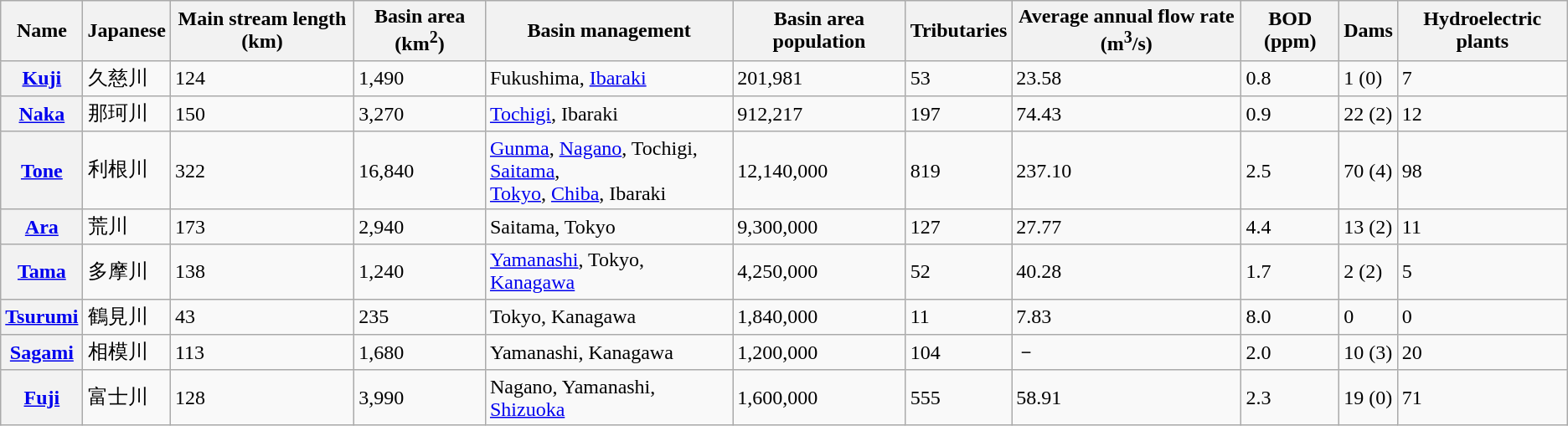<table class="wikitable">
<tr>
<th>Name</th>
<th>Japanese</th>
<th>Main stream length (km)</th>
<th>Basin area (km<sup>2</sup>)</th>
<th>Basin management</th>
<th>Basin area population</th>
<th>Tributaries</th>
<th>Average annual flow rate (m<sup>3</sup>/s)</th>
<th>BOD (ppm)</th>
<th>Dams</th>
<th>Hydroelectric plants</th>
</tr>
<tr>
<th><a href='#'>Kuji</a></th>
<td>久慈川</td>
<td>124</td>
<td>1,490</td>
<td>Fukushima, <a href='#'>Ibaraki</a></td>
<td>201,981</td>
<td>53</td>
<td>23.58</td>
<td>0.8</td>
<td>1 (0)</td>
<td>7</td>
</tr>
<tr>
<th><a href='#'>Naka</a></th>
<td>那珂川</td>
<td>150</td>
<td>3,270</td>
<td><a href='#'>Tochigi</a>, Ibaraki</td>
<td>912,217</td>
<td>197</td>
<td>74.43</td>
<td>0.9</td>
<td>22 (2)</td>
<td>12</td>
</tr>
<tr>
<th><a href='#'>Tone</a></th>
<td>利根川</td>
<td>322</td>
<td>16,840</td>
<td><a href='#'>Gunma</a>, <a href='#'>Nagano</a>, Tochigi, <a href='#'>Saitama</a>,<br><a href='#'>Tokyo</a>, <a href='#'>Chiba</a>, Ibaraki</td>
<td>12,140,000</td>
<td>819</td>
<td>237.10</td>
<td>2.5</td>
<td>70 (4)</td>
<td>98</td>
</tr>
<tr>
<th><a href='#'>Ara</a></th>
<td>荒川</td>
<td>173</td>
<td>2,940</td>
<td>Saitama, Tokyo</td>
<td>9,300,000</td>
<td>127</td>
<td>27.77</td>
<td>4.4</td>
<td>13 (2)</td>
<td>11</td>
</tr>
<tr>
<th><a href='#'>Tama</a></th>
<td>多摩川</td>
<td>138</td>
<td>1,240</td>
<td><a href='#'>Yamanashi</a>, Tokyo, <a href='#'>Kanagawa</a></td>
<td>4,250,000</td>
<td>52</td>
<td>40.28</td>
<td>1.7</td>
<td>2 (2)</td>
<td>5</td>
</tr>
<tr>
<th><a href='#'>Tsurumi</a></th>
<td>鶴見川</td>
<td>43</td>
<td>235</td>
<td>Tokyo, Kanagawa</td>
<td>1,840,000</td>
<td>11</td>
<td>7.83</td>
<td>8.0</td>
<td>0</td>
<td>0</td>
</tr>
<tr>
<th><a href='#'>Sagami</a></th>
<td>相模川</td>
<td>113</td>
<td>1,680</td>
<td>Yamanashi, Kanagawa</td>
<td>1,200,000</td>
<td>104</td>
<td>－</td>
<td>2.0</td>
<td>10 (3)</td>
<td>20</td>
</tr>
<tr>
<th><a href='#'>Fuji</a></th>
<td>富士川</td>
<td>128</td>
<td>3,990</td>
<td>Nagano, Yamanashi, <a href='#'>Shizuoka</a></td>
<td>1,600,000</td>
<td>555</td>
<td>58.91</td>
<td>2.3</td>
<td>19 (0)</td>
<td>71</td>
</tr>
</table>
